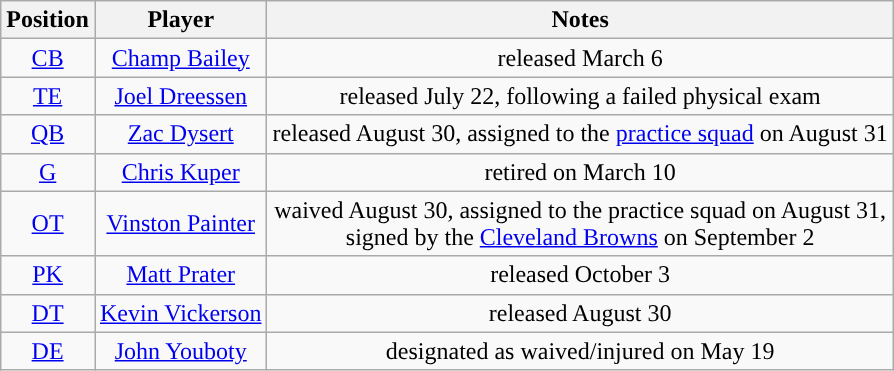<table class="wikitable" style="text-align:center">
<tr>
<th>Position</th>
<th>Player</th>
<th>Notes</th>
</tr>
<tr>
<td><a href='#'>CB</a></td>
<td><a href='#'>Champ Bailey</a></td>
<td>released March 6</td>
</tr>
<tr>
<td><a href='#'>TE</a></td>
<td><a href='#'>Joel Dreessen</a></td>
<td>released July 22, following a failed physical exam</td>
</tr>
<tr>
<td><a href='#'>QB</a></td>
<td><a href='#'>Zac Dysert</a></td>
<td>released August 30, assigned to the <a href='#'>practice squad</a> on August 31</td>
</tr>
<tr>
<td><a href='#'>G</a></td>
<td><a href='#'>Chris Kuper</a></td>
<td>retired on March 10</td>
</tr>
<tr>
<td><a href='#'>OT</a></td>
<td><a href='#'>Vinston Painter</a></td>
<td>waived August 30, assigned to the practice squad on August 31,<br>signed by the <a href='#'>Cleveland Browns</a> on September 2</td>
</tr>
<tr>
<td><a href='#'>PK</a></td>
<td><a href='#'>Matt Prater</a></td>
<td>released October 3</td>
</tr>
<tr>
<td><a href='#'>DT</a></td>
<td><a href='#'>Kevin Vickerson</a></td>
<td>released August 30</td>
</tr>
<tr>
<td><a href='#'>DE</a></td>
<td><a href='#'>John Youboty</a></td>
<td>designated as waived/injured on May 19</td>
</tr>
</table>
